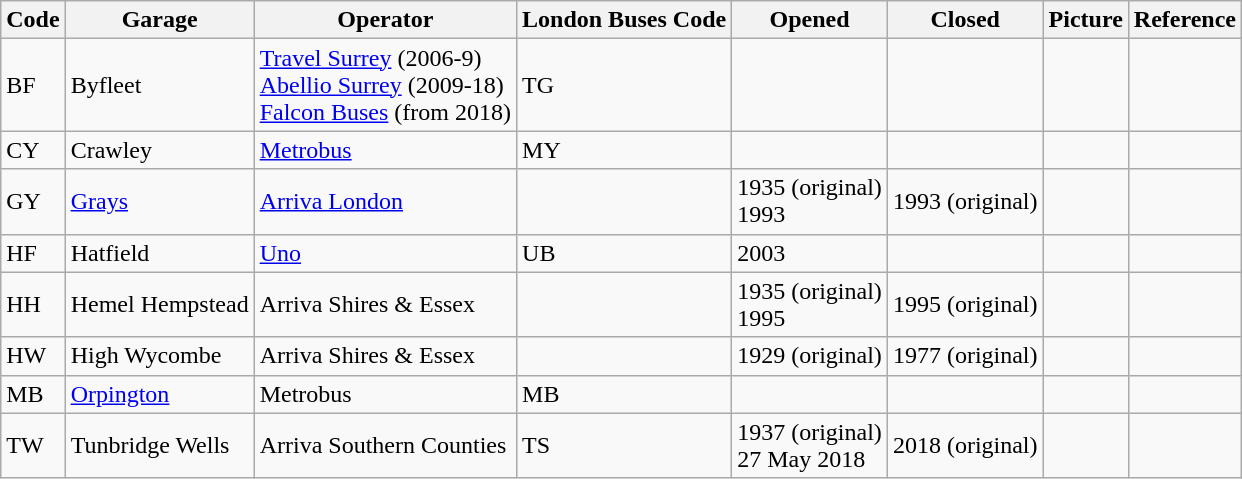<table class="wikitable">
<tr>
<th>Code</th>
<th>Garage</th>
<th>Operator</th>
<th>London Buses Code</th>
<th>Opened</th>
<th>Closed</th>
<th>Picture</th>
<th>Reference</th>
</tr>
<tr>
<td>BF</td>
<td>Byfleet</td>
<td><a href='#'>Travel Surrey</a> (2006-9)<br><a href='#'>Abellio Surrey</a> (2009-18)<br><a href='#'>Falcon Buses</a> (from 2018)</td>
<td>TG</td>
<td></td>
<td></td>
<td></td>
<td></td>
</tr>
<tr>
<td>CY</td>
<td>Crawley</td>
<td><a href='#'>Metrobus</a></td>
<td>MY</td>
<td></td>
<td></td>
<td></td>
<td></td>
</tr>
<tr>
<td>GY</td>
<td><a href='#'>Grays</a></td>
<td><a href='#'>Arriva London</a></td>
<td></td>
<td>1935 (original)<br>1993</td>
<td>1993 (original)</td>
<td></td>
<td></td>
</tr>
<tr>
<td>HF</td>
<td>Hatfield</td>
<td><a href='#'>Uno</a></td>
<td>UB</td>
<td>2003</td>
<td></td>
<td></td>
<td></td>
</tr>
<tr>
<td>HH</td>
<td>Hemel Hempstead</td>
<td>Arriva Shires & Essex</td>
<td></td>
<td>1935 (original)<br>1995</td>
<td>1995 (original)</td>
<td></td>
<td></td>
</tr>
<tr>
<td>HW</td>
<td>High Wycombe</td>
<td>Arriva Shires & Essex</td>
<td></td>
<td>1929 (original)</td>
<td>1977 (original)</td>
<td></td>
<td></td>
</tr>
<tr>
<td>MB</td>
<td><a href='#'>Orpington</a></td>
<td>Metrobus</td>
<td>MB</td>
<td></td>
<td></td>
<td></td>
<td></td>
</tr>
<tr>
<td>TW</td>
<td>Tunbridge Wells</td>
<td>Arriva Southern Counties</td>
<td>TS</td>
<td>1937 (original)<br>27 May 2018</td>
<td>2018 (original)</td>
<td></td>
<td></td>
</tr>
</table>
